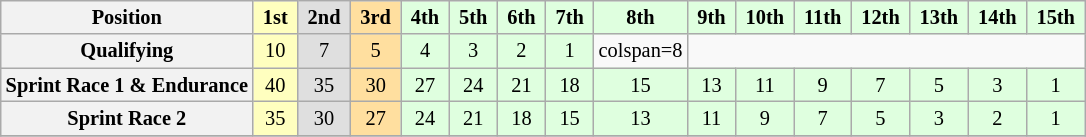<table class="wikitable" style="font-size:85%; text-align:center">
<tr>
<th>Position</th>
<td style="background:#ffffbf;"> <strong>1st</strong> </td>
<td style="background:#dfdfdf;"> <strong>2nd</strong> </td>
<td style="background:#ffdf9f;"> <strong>3rd</strong> </td>
<td style="background:#dfffdf;"> <strong>4th</strong> </td>
<td style="background:#dfffdf;"> <strong>5th</strong> </td>
<td style="background:#dfffdf;"> <strong>6th</strong> </td>
<td style="background:#dfffdf;"> <strong>7th</strong> </td>
<td style="background:#dfffdf;"> <strong>8th</strong> </td>
<td style="background:#dfffdf;"> <strong>9th</strong> </td>
<td style="background:#dfffdf;"> <strong>10th</strong> </td>
<td style="background:#dfffdf;"> <strong>11th</strong> </td>
<td style="background:#dfffdf;"> <strong>12th</strong> </td>
<td style="background:#dfffdf;"> <strong>13th</strong> </td>
<td style="background:#dfffdf;"> <strong>14th</strong> </td>
<td style="background:#dfffdf;"> <strong>15th</strong> </td>
</tr>
<tr>
<th>Qualifying</th>
<td style="background:#ffffbf;">10</td>
<td style="background:#dfdfdf;">7</td>
<td style="background:#ffdf9f;">5</td>
<td style="background:#dfffdf;">4</td>
<td style="background:#dfffdf;">3</td>
<td style="background:#dfffdf;">2</td>
<td style="background:#dfffdf;">1</td>
<td>colspan=8 </td>
</tr>
<tr>
<th>Sprint Race 1 & Endurance</th>
<td style="background:#ffffbf;">40</td>
<td style="background:#dfdfdf;">35</td>
<td style="background:#ffdf9f;">30</td>
<td style="background:#dfffdf;">27</td>
<td style="background:#dfffdf;">24</td>
<td style="background:#dfffdf;">21</td>
<td style="background:#dfffdf;">18</td>
<td style="background:#dfffdf;">15</td>
<td style="background:#dfffdf;">13</td>
<td style="background:#dfffdf;">11</td>
<td style="background:#dfffdf;">9</td>
<td style="background:#dfffdf;">7</td>
<td style="background:#dfffdf;">5</td>
<td style="background:#dfffdf;">3</td>
<td style="background:#dfffdf;">1</td>
</tr>
<tr>
<th>Sprint Race 2</th>
<td style="background:#ffffbf;">35</td>
<td style="background:#dfdfdf;">30</td>
<td style="background:#ffdf9f;">27</td>
<td style="background:#dfffdf;">24</td>
<td style="background:#dfffdf;">21</td>
<td style="background:#dfffdf;">18</td>
<td style="background:#dfffdf;">15</td>
<td style="background:#dfffdf;">13</td>
<td style="background:#dfffdf;">11</td>
<td style="background:#dfffdf;">9</td>
<td style="background:#dfffdf;">7</td>
<td style="background:#dfffdf;">5</td>
<td style="background:#dfffdf;">3</td>
<td style="background:#dfffdf;">2</td>
<td style="background:#dfffdf;">1</td>
</tr>
<tr>
</tr>
</table>
